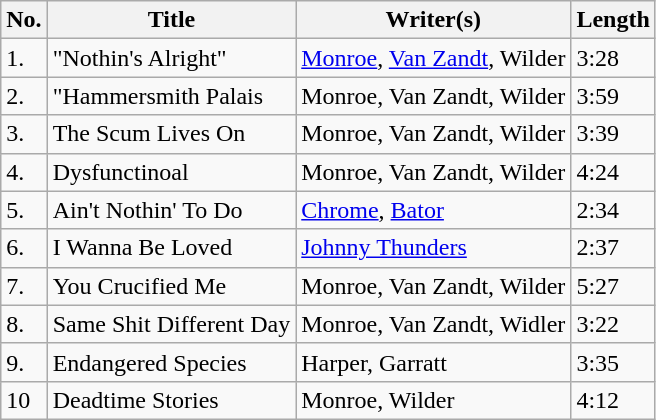<table class="wikitable">
<tr>
<th>No.</th>
<th>Title</th>
<th>Writer(s)</th>
<th>Length</th>
</tr>
<tr>
<td>1.</td>
<td>"Nothin's Alright"</td>
<td><a href='#'>Monroe</a>, <a href='#'>Van Zandt</a>, Wilder</td>
<td>3:28</td>
</tr>
<tr>
<td>2.</td>
<td>"Hammersmith Palais</td>
<td>Monroe, Van Zandt, Wilder</td>
<td>3:59</td>
</tr>
<tr>
<td>3.</td>
<td>The Scum Lives On</td>
<td>Monroe, Van Zandt, Wilder</td>
<td>3:39</td>
</tr>
<tr>
<td>4.</td>
<td>Dysfunctinoal</td>
<td>Monroe, Van Zandt, Wilder</td>
<td>4:24</td>
</tr>
<tr>
<td>5.</td>
<td>Ain't Nothin' To Do</td>
<td><a href='#'>Chrome</a>, <a href='#'>Bator</a></td>
<td>2:34</td>
</tr>
<tr>
<td>6.</td>
<td>I Wanna Be Loved</td>
<td><a href='#'>Johnny Thunders</a></td>
<td>2:37</td>
</tr>
<tr>
<td>7.</td>
<td>You Crucified Me</td>
<td>Monroe, Van Zandt, Wilder</td>
<td>5:27</td>
</tr>
<tr>
<td>8.</td>
<td>Same Shit Different Day</td>
<td>Monroe, Van Zandt, Widler</td>
<td>3:22</td>
</tr>
<tr>
<td>9.</td>
<td>Endangered Species</td>
<td>Harper, Garratt</td>
<td>3:35</td>
</tr>
<tr>
<td>10</td>
<td>Deadtime Stories</td>
<td>Monroe, Wilder</td>
<td>4:12</td>
</tr>
</table>
